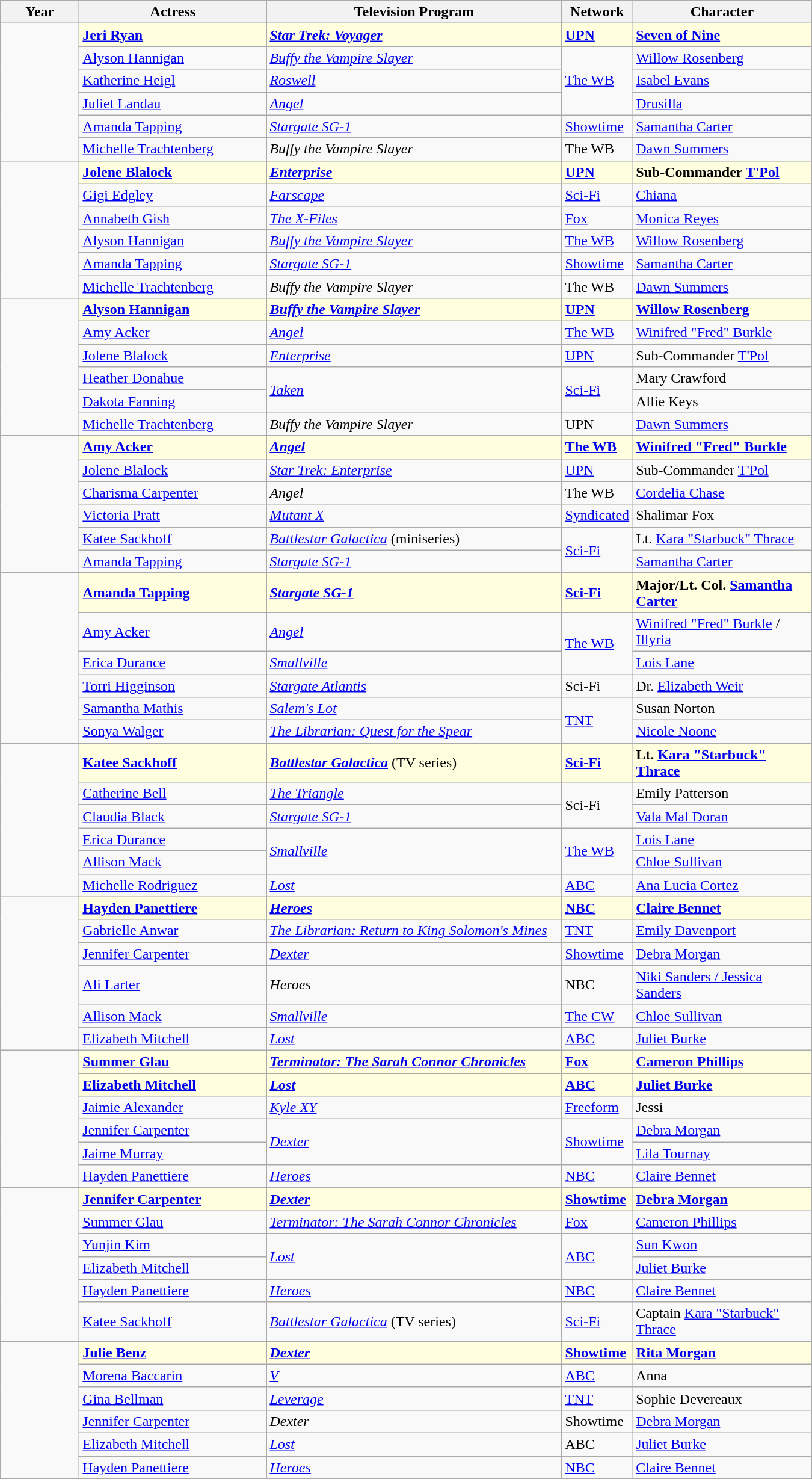<table class="wikitable" width="900px" border="1" cellpadding="5" cellspacing="0" align="center">
<tr>
<th width="80px">Year</th>
<th width="200px">Actress</th>
<th width="320px">Television Program</th>
<th>Network</th>
<th>Character</th>
</tr>
<tr>
<td rowspan=6></td>
<td style="background:lightyellow"><strong><a href='#'>Jeri Ryan</a></strong></td>
<td style="background:lightyellow"><strong><em><a href='#'>Star Trek: Voyager</a></em></strong></td>
<td style="background:lightyellow"><strong><a href='#'>UPN</a></strong></td>
<td style="background:lightyellow"><strong><a href='#'>Seven of Nine</a></strong></td>
</tr>
<tr>
<td><a href='#'>Alyson Hannigan</a></td>
<td><em><a href='#'>Buffy the Vampire Slayer</a></em></td>
<td rowspan="3"><a href='#'>The WB</a></td>
<td><a href='#'>Willow Rosenberg</a></td>
</tr>
<tr>
<td><a href='#'>Katherine Heigl</a></td>
<td><em><a href='#'>Roswell</a></em></td>
<td><a href='#'>Isabel Evans</a></td>
</tr>
<tr>
<td><a href='#'>Juliet Landau</a></td>
<td><em><a href='#'>Angel</a></em></td>
<td><a href='#'>Drusilla</a></td>
</tr>
<tr>
<td><a href='#'>Amanda Tapping</a></td>
<td><em><a href='#'>Stargate SG-1</a></em></td>
<td><a href='#'>Showtime</a></td>
<td><a href='#'>Samantha Carter</a></td>
</tr>
<tr>
<td><a href='#'>Michelle Trachtenberg</a></td>
<td><em>Buffy the Vampire Slayer</em></td>
<td>The WB</td>
<td><a href='#'>Dawn Summers</a></td>
</tr>
<tr>
<td rowspan=6></td>
<td style="background:lightyellow"><strong><a href='#'>Jolene Blalock</a></strong></td>
<td style="background:lightyellow"><strong><em><a href='#'>Enterprise</a></em></strong></td>
<td style="background:lightyellow"><strong><a href='#'>UPN</a></strong></td>
<td style="background:lightyellow"><strong>Sub-Commander <a href='#'>T'Pol</a></strong></td>
</tr>
<tr>
<td><a href='#'>Gigi Edgley</a></td>
<td><em><a href='#'>Farscape</a></em></td>
<td><a href='#'>Sci-Fi</a></td>
<td><a href='#'>Chiana</a></td>
</tr>
<tr>
<td><a href='#'>Annabeth Gish</a></td>
<td><em><a href='#'>The X-Files</a></em></td>
<td><a href='#'>Fox</a></td>
<td><a href='#'>Monica Reyes</a></td>
</tr>
<tr>
<td><a href='#'>Alyson Hannigan</a></td>
<td><em><a href='#'>Buffy the Vampire Slayer</a></em></td>
<td><a href='#'>The WB</a></td>
<td><a href='#'>Willow Rosenberg</a></td>
</tr>
<tr>
<td><a href='#'>Amanda Tapping</a></td>
<td><em><a href='#'>Stargate SG-1</a></em></td>
<td><a href='#'>Showtime</a></td>
<td><a href='#'>Samantha Carter</a></td>
</tr>
<tr>
<td><a href='#'>Michelle Trachtenberg</a></td>
<td><em>Buffy the Vampire Slayer</em></td>
<td>The WB</td>
<td><a href='#'>Dawn Summers</a></td>
</tr>
<tr>
<td rowspan=6></td>
<td style="background:lightyellow"><strong><a href='#'>Alyson Hannigan</a></strong></td>
<td style="background:lightyellow"><strong><em><a href='#'>Buffy the Vampire Slayer</a></em></strong></td>
<td style="background:lightyellow"><strong><a href='#'>UPN</a></strong></td>
<td style="background:lightyellow"><strong><a href='#'>Willow Rosenberg</a></strong></td>
</tr>
<tr>
<td><a href='#'>Amy Acker</a></td>
<td><em><a href='#'>Angel</a></em></td>
<td><a href='#'>The WB</a></td>
<td><a href='#'>Winifred "Fred" Burkle</a></td>
</tr>
<tr>
<td><a href='#'>Jolene Blalock</a></td>
<td><em><a href='#'>Enterprise</a></em></td>
<td><a href='#'>UPN</a></td>
<td>Sub-Commander <a href='#'>T'Pol</a></td>
</tr>
<tr>
<td><a href='#'>Heather Donahue</a></td>
<td rowspan="2"><em><a href='#'>Taken</a></em></td>
<td rowspan="2"><a href='#'>Sci-Fi</a></td>
<td>Mary Crawford</td>
</tr>
<tr>
<td><a href='#'>Dakota Fanning</a></td>
<td>Allie Keys</td>
</tr>
<tr>
<td><a href='#'>Michelle Trachtenberg</a></td>
<td><em>Buffy the Vampire Slayer</em></td>
<td>UPN</td>
<td><a href='#'>Dawn Summers</a></td>
</tr>
<tr>
<td rowspan=6></td>
<td style="background:lightyellow"><strong><a href='#'>Amy Acker</a></strong></td>
<td style="background:lightyellow"><strong><em><a href='#'>Angel</a></em></strong></td>
<td style="background:lightyellow"><strong><a href='#'>The WB</a></strong></td>
<td style="background:lightyellow"><strong><a href='#'>Winifred "Fred" Burkle</a></strong></td>
</tr>
<tr>
<td><a href='#'>Jolene Blalock</a></td>
<td><em><a href='#'>Star Trek: Enterprise</a></em></td>
<td><a href='#'>UPN</a></td>
<td>Sub-Commander <a href='#'>T'Pol</a></td>
</tr>
<tr>
<td><a href='#'>Charisma Carpenter</a></td>
<td><em>Angel</em></td>
<td>The WB</td>
<td><a href='#'>Cordelia Chase</a></td>
</tr>
<tr>
<td><a href='#'>Victoria Pratt</a></td>
<td><em><a href='#'>Mutant X</a></em></td>
<td><a href='#'>Syndicated</a></td>
<td>Shalimar Fox</td>
</tr>
<tr>
<td><a href='#'>Katee Sackhoff</a></td>
<td><em><a href='#'>Battlestar Galactica</a></em> (miniseries)</td>
<td rowspan="2"><a href='#'>Sci-Fi</a></td>
<td>Lt. <a href='#'>Kara "Starbuck" Thrace</a></td>
</tr>
<tr>
<td><a href='#'>Amanda Tapping</a></td>
<td><em><a href='#'>Stargate SG-1</a></em></td>
<td><a href='#'>Samantha Carter</a></td>
</tr>
<tr>
<td rowspan=6></td>
<td style="background:lightyellow"><strong><a href='#'>Amanda Tapping</a></strong></td>
<td style="background:lightyellow"><strong><em><a href='#'>Stargate SG-1</a></em></strong></td>
<td style="background:lightyellow"><strong><a href='#'>Sci-Fi</a></strong></td>
<td style="background:lightyellow"><strong>Major/Lt. Col. <a href='#'>Samantha Carter</a></strong></td>
</tr>
<tr>
<td><a href='#'>Amy Acker</a></td>
<td><em><a href='#'>Angel</a></em></td>
<td rowspan="2"><a href='#'>The WB</a></td>
<td><a href='#'>Winifred "Fred" Burkle</a> / <a href='#'>Illyria</a></td>
</tr>
<tr>
<td><a href='#'>Erica Durance</a></td>
<td><em><a href='#'>Smallville</a></em></td>
<td><a href='#'>Lois Lane</a></td>
</tr>
<tr>
<td><a href='#'>Torri Higginson</a></td>
<td><em><a href='#'>Stargate Atlantis</a></em></td>
<td>Sci-Fi</td>
<td>Dr. <a href='#'>Elizabeth Weir</a></td>
</tr>
<tr>
<td><a href='#'>Samantha Mathis</a></td>
<td><em><a href='#'>Salem's Lot</a></em></td>
<td rowspan="2"><a href='#'>TNT</a></td>
<td>Susan Norton</td>
</tr>
<tr>
<td><a href='#'>Sonya Walger</a></td>
<td><em><a href='#'>The Librarian: Quest for the Spear</a></em></td>
<td><a href='#'>Nicole Noone</a></td>
</tr>
<tr>
<td rowspan=6></td>
<td style="background:lightyellow"><strong><a href='#'>Katee Sackhoff</a></strong></td>
<td style="background:lightyellow"><strong><em><a href='#'>Battlestar Galactica</a></em></strong> (TV series)</td>
<td style="background:lightyellow"><strong><a href='#'>Sci-Fi</a></strong></td>
<td style="background:lightyellow"><strong>Lt. <a href='#'>Kara "Starbuck" Thrace</a></strong></td>
</tr>
<tr>
<td><a href='#'>Catherine Bell</a></td>
<td><em><a href='#'>The Triangle</a></em></td>
<td rowspan="2">Sci-Fi</td>
<td>Emily Patterson</td>
</tr>
<tr>
<td><a href='#'>Claudia Black</a></td>
<td><em><a href='#'>Stargate SG-1</a></em></td>
<td><a href='#'>Vala Mal Doran</a></td>
</tr>
<tr>
<td><a href='#'>Erica Durance</a></td>
<td rowspan="2"><em><a href='#'>Smallville</a></em></td>
<td rowspan="2"><a href='#'>The WB</a></td>
<td><a href='#'>Lois Lane</a></td>
</tr>
<tr>
<td><a href='#'>Allison Mack</a></td>
<td><a href='#'>Chloe Sullivan</a></td>
</tr>
<tr>
<td><a href='#'>Michelle Rodriguez</a></td>
<td><em><a href='#'>Lost</a></em></td>
<td><a href='#'>ABC</a></td>
<td><a href='#'>Ana Lucia Cortez</a></td>
</tr>
<tr>
<td rowspan=6></td>
<td style="background:lightyellow"><strong><a href='#'>Hayden Panettiere</a></strong></td>
<td style="background:lightyellow"><strong><em><a href='#'>Heroes</a></em></strong></td>
<td style="background:lightyellow"><strong><a href='#'>NBC</a></strong></td>
<td style="background:lightyellow"><strong><a href='#'>Claire Bennet</a></strong></td>
</tr>
<tr>
<td><a href='#'>Gabrielle Anwar</a></td>
<td><em><a href='#'>The Librarian: Return to King Solomon's Mines</a></em></td>
<td><a href='#'>TNT</a></td>
<td><a href='#'>Emily Davenport</a></td>
</tr>
<tr>
<td><a href='#'>Jennifer Carpenter</a></td>
<td><em><a href='#'>Dexter</a></em></td>
<td><a href='#'>Showtime</a></td>
<td><a href='#'>Debra Morgan</a></td>
</tr>
<tr>
<td><a href='#'>Ali Larter</a></td>
<td><em>Heroes</em></td>
<td>NBC</td>
<td><a href='#'>Niki Sanders / Jessica Sanders</a></td>
</tr>
<tr>
<td><a href='#'>Allison Mack</a></td>
<td><em><a href='#'>Smallville</a></em></td>
<td><a href='#'>The CW</a></td>
<td><a href='#'>Chloe Sullivan</a></td>
</tr>
<tr>
<td><a href='#'>Elizabeth Mitchell</a></td>
<td><em><a href='#'>Lost</a></em></td>
<td><a href='#'>ABC</a></td>
<td><a href='#'>Juliet Burke</a></td>
</tr>
<tr>
<td rowspan=6></td>
<td style="background:lightyellow"><strong><a href='#'>Summer Glau</a></strong></td>
<td style="background:lightyellow"><strong><em><a href='#'>Terminator: The Sarah Connor Chronicles</a></em></strong></td>
<td style="background:lightyellow"><strong><a href='#'>Fox</a></strong></td>
<td style="background:lightyellow"><strong><a href='#'>Cameron Phillips</a></strong></td>
</tr>
<tr>
<td style="background:lightyellow"><strong><a href='#'>Elizabeth Mitchell</a></strong></td>
<td style="background:lightyellow"><strong><em><a href='#'>Lost</a></em></strong></td>
<td style="background:lightyellow"><strong><a href='#'>ABC</a></strong></td>
<td style="background:lightyellow"><strong><a href='#'>Juliet Burke</a></strong></td>
</tr>
<tr>
<td><a href='#'>Jaimie Alexander</a></td>
<td><em><a href='#'>Kyle XY</a></em></td>
<td><a href='#'>Freeform</a></td>
<td>Jessi</td>
</tr>
<tr>
<td><a href='#'>Jennifer Carpenter</a></td>
<td rowspan="2"><em><a href='#'>Dexter</a></em></td>
<td rowspan="2"><a href='#'>Showtime</a></td>
<td><a href='#'>Debra Morgan</a></td>
</tr>
<tr>
<td><a href='#'>Jaime Murray</a></td>
<td><a href='#'>Lila Tournay</a></td>
</tr>
<tr>
<td><a href='#'>Hayden Panettiere</a></td>
<td><em><a href='#'>Heroes</a></em></td>
<td><a href='#'>NBC</a></td>
<td><a href='#'>Claire Bennet</a></td>
</tr>
<tr>
<td rowspan=6></td>
<td style="background:lightyellow"><strong><a href='#'>Jennifer Carpenter</a></strong></td>
<td style="background:lightyellow"><strong><em><a href='#'>Dexter</a></em></strong></td>
<td style="background:lightyellow"><strong><a href='#'>Showtime</a></strong></td>
<td style="background:lightyellow"><strong><a href='#'>Debra Morgan</a></strong></td>
</tr>
<tr>
<td><a href='#'>Summer Glau</a></td>
<td><em><a href='#'>Terminator: The Sarah Connor Chronicles</a></em></td>
<td><a href='#'>Fox</a></td>
<td><a href='#'>Cameron Phillips</a></td>
</tr>
<tr>
<td><a href='#'>Yunjin Kim</a></td>
<td rowspan="2"><em><a href='#'>Lost</a></em></td>
<td rowspan="2"><a href='#'>ABC</a></td>
<td><a href='#'>Sun Kwon</a></td>
</tr>
<tr>
<td><a href='#'>Elizabeth Mitchell</a></td>
<td><a href='#'>Juliet Burke</a></td>
</tr>
<tr>
<td><a href='#'>Hayden Panettiere</a></td>
<td><em><a href='#'>Heroes</a></em></td>
<td><a href='#'>NBC</a></td>
<td><a href='#'>Claire Bennet</a></td>
</tr>
<tr>
<td><a href='#'>Katee Sackhoff</a></td>
<td><em><a href='#'>Battlestar Galactica</a></em> (TV series)</td>
<td><a href='#'>Sci-Fi</a></td>
<td>Captain <a href='#'>Kara "Starbuck" Thrace</a></td>
</tr>
<tr>
<td rowspan=6></td>
<td style="background:lightyellow"><strong><a href='#'>Julie Benz</a></strong></td>
<td style="background:lightyellow"><strong><em><a href='#'>Dexter</a></em></strong></td>
<td style="background:lightyellow"><strong><a href='#'>Showtime</a></strong></td>
<td style="background:lightyellow"><strong><a href='#'>Rita Morgan</a></strong></td>
</tr>
<tr>
<td><a href='#'>Morena Baccarin</a></td>
<td><em><a href='#'>V</a></em></td>
<td><a href='#'>ABC</a></td>
<td>Anna</td>
</tr>
<tr>
<td><a href='#'>Gina Bellman</a></td>
<td><em><a href='#'>Leverage</a></em></td>
<td><a href='#'>TNT</a></td>
<td>Sophie Devereaux</td>
</tr>
<tr>
<td><a href='#'>Jennifer Carpenter</a></td>
<td><em>Dexter</em></td>
<td>Showtime</td>
<td><a href='#'>Debra Morgan</a></td>
</tr>
<tr>
<td><a href='#'>Elizabeth Mitchell</a></td>
<td><em><a href='#'>Lost</a></em></td>
<td>ABC</td>
<td><a href='#'>Juliet Burke</a></td>
</tr>
<tr>
<td><a href='#'>Hayden Panettiere</a></td>
<td><em><a href='#'>Heroes</a></em></td>
<td><a href='#'>NBC</a></td>
<td><a href='#'>Claire Bennet</a></td>
</tr>
</table>
